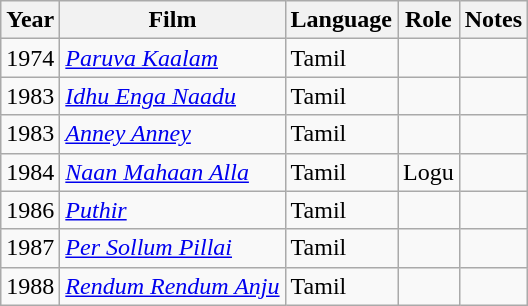<table class="wikitable sortable">
<tr>
<th>Year</th>
<th>Film</th>
<th>Language</th>
<th>Role</th>
<th class=unsortable>Notes</th>
</tr>
<tr>
<td>1974</td>
<td><em><a href='#'>Paruva Kaalam</a></em></td>
<td>Tamil</td>
<td></td>
<td></td>
</tr>
<tr>
<td>1983</td>
<td><em><a href='#'>Idhu Enga Naadu</a></em></td>
<td>Tamil</td>
<td></td>
<td></td>
</tr>
<tr>
<td>1983</td>
<td><em><a href='#'>Anney Anney</a></em></td>
<td>Tamil</td>
<td></td>
<td></td>
</tr>
<tr>
<td>1984</td>
<td><em><a href='#'>Naan Mahaan Alla</a></em></td>
<td>Tamil</td>
<td>Logu</td>
<td></td>
</tr>
<tr>
<td>1986</td>
<td><em><a href='#'>Puthir</a></em></td>
<td>Tamil</td>
<td></td>
<td></td>
</tr>
<tr>
<td>1987</td>
<td><em><a href='#'>Per Sollum Pillai</a></em></td>
<td>Tamil</td>
<td></td>
<td></td>
</tr>
<tr>
<td>1988</td>
<td><em><a href='#'>Rendum Rendum Anju</a></em></td>
<td>Tamil</td>
<td></td>
<td></td>
</tr>
</table>
